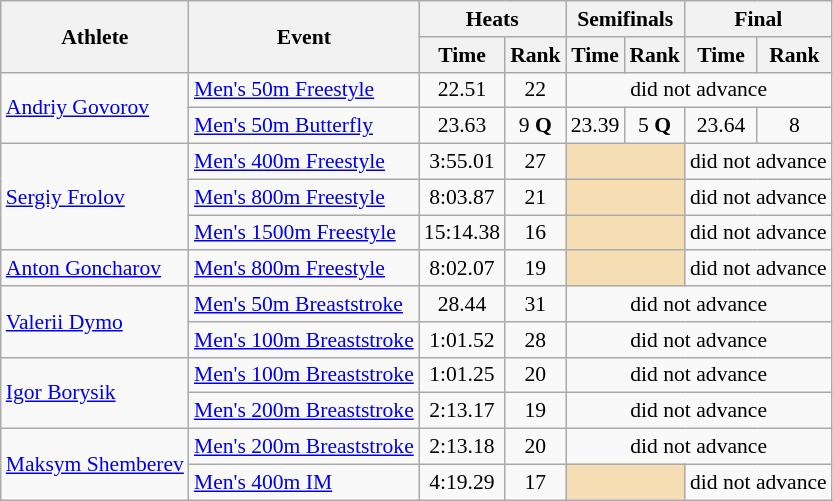<table class=wikitable style="font-size:90%">
<tr>
<th rowspan="2">Athlete</th>
<th rowspan="2">Event</th>
<th colspan="2">Heats</th>
<th colspan="2">Semifinals</th>
<th colspan="2">Final</th>
</tr>
<tr>
<th>Time</th>
<th>Rank</th>
<th>Time</th>
<th>Rank</th>
<th>Time</th>
<th>Rank</th>
</tr>
<tr>
<td rowspan="2"><a href='#'>Andriy Govorov</a></td>
<td><a href='#'>Men's 50m Freestyle</a></td>
<td align=center>22.51</td>
<td align=center>22</td>
<td align=center colspan=4>did not advance</td>
</tr>
<tr>
<td><a href='#'>Men's 50m Butterfly</a></td>
<td align=center>23.63</td>
<td align=center>9 <strong>Q</strong></td>
<td align=center>23.39</td>
<td align=center>5 <strong>Q</strong></td>
<td align=center>23.64</td>
<td align=center>8</td>
</tr>
<tr>
<td rowspan="3"><a href='#'>Sergiy Frolov</a></td>
<td><a href='#'>Men's 400m Freestyle</a></td>
<td align=center>3:55.01</td>
<td align=center>27</td>
<td colspan= 2 bgcolor="wheat"></td>
<td align=center colspan=2>did not advance</td>
</tr>
<tr>
<td><a href='#'>Men's 800m Freestyle</a></td>
<td align=center>8:03.87</td>
<td align=center>21</td>
<td colspan= 2 bgcolor="wheat"></td>
<td align=center colspan=2>did not advance</td>
</tr>
<tr>
<td><a href='#'>Men's 1500m Freestyle</a></td>
<td align=center>15:14.38</td>
<td align=center>16</td>
<td colspan= 2 bgcolor="wheat"></td>
<td align=center colspan=2>did not advance</td>
</tr>
<tr>
<td rowspan="1"><a href='#'>Anton Goncharov</a></td>
<td><a href='#'>Men's 800m Freestyle</a></td>
<td align=center>8:02.07</td>
<td align=center>19</td>
<td colspan= 2 bgcolor="wheat"></td>
<td align=center colspan=2>did not advance</td>
</tr>
<tr>
<td rowspan="2"><a href='#'>Valerii Dymo</a></td>
<td><a href='#'>Men's 50m Breaststroke</a></td>
<td align=center>28.44</td>
<td align=center>31</td>
<td align=center colspan=4>did not advance</td>
</tr>
<tr>
<td><a href='#'>Men's 100m Breaststroke</a></td>
<td align=center>1:01.52</td>
<td align=center>28</td>
<td align=center colspan=4>did not advance</td>
</tr>
<tr>
<td rowspan="2"><a href='#'>Igor Borysik</a></td>
<td><a href='#'>Men's 100m Breaststroke</a></td>
<td align=center>1:01.25</td>
<td align=center>20</td>
<td align=center colspan=4>did not advance</td>
</tr>
<tr>
<td><a href='#'>Men's 200m Breaststroke</a></td>
<td align=center>2:13.17</td>
<td align=center>19</td>
<td align=center colspan=4>did not advance</td>
</tr>
<tr>
<td rowspan="2"><a href='#'>Maksym Shemberev</a></td>
<td><a href='#'>Men's 200m Breaststroke</a></td>
<td align=center>2:13.18</td>
<td align=center>20</td>
<td align=center colspan=4>did not advance</td>
</tr>
<tr>
<td><a href='#'>Men's 400m IM</a></td>
<td align=center>4:19.29</td>
<td align=center>17</td>
<td colspan= 2 bgcolor="wheat"></td>
<td align=center colspan=2>did not advance</td>
</tr>
</table>
